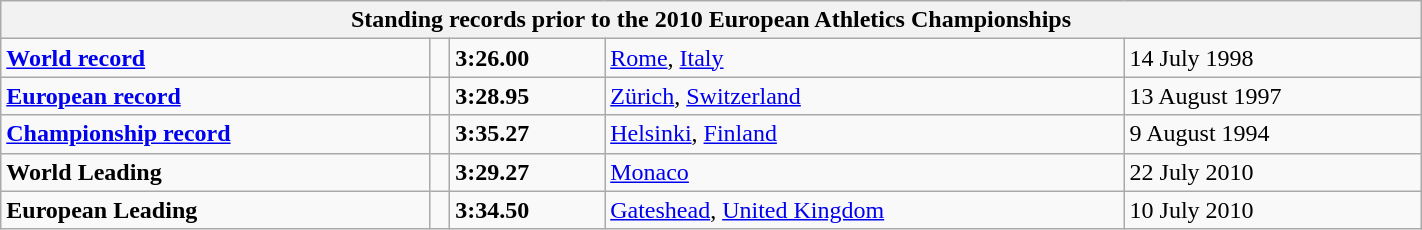<table class="wikitable" width=75%>
<tr>
<th colspan="5">Standing records prior to the 2010 European Athletics Championships</th>
</tr>
<tr>
<td><strong><a href='#'>World record</a></strong></td>
<td></td>
<td><strong>3:26.00</strong></td>
<td><a href='#'>Rome</a>, <a href='#'>Italy</a></td>
<td>14 July 1998</td>
</tr>
<tr>
<td><strong><a href='#'>European record</a></strong></td>
<td></td>
<td><strong>3:28.95</strong></td>
<td><a href='#'>Zürich</a>, <a href='#'>Switzerland</a></td>
<td>13 August 1997</td>
</tr>
<tr>
<td><strong><a href='#'>Championship record</a></strong></td>
<td></td>
<td><strong>3:35.27</strong></td>
<td><a href='#'>Helsinki</a>, <a href='#'>Finland</a></td>
<td>9 August 1994</td>
</tr>
<tr>
<td><strong>World Leading</strong></td>
<td></td>
<td><strong>3:29.27</strong></td>
<td><a href='#'>Monaco</a></td>
<td>22 July 2010</td>
</tr>
<tr>
<td><strong>European Leading</strong></td>
<td></td>
<td><strong>3:34.50</strong></td>
<td><a href='#'>Gateshead</a>, <a href='#'>United Kingdom</a></td>
<td>10 July 2010</td>
</tr>
</table>
